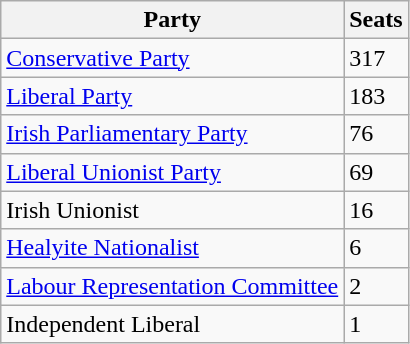<table class="wikitable">
<tr>
<th>Party</th>
<th>Seats</th>
</tr>
<tr>
<td><a href='#'>Conservative Party</a></td>
<td>317</td>
</tr>
<tr>
<td><a href='#'>Liberal Party</a></td>
<td>183</td>
</tr>
<tr>
<td><a href='#'>Irish Parliamentary Party</a></td>
<td>76</td>
</tr>
<tr>
<td><a href='#'>Liberal Unionist Party</a></td>
<td>69</td>
</tr>
<tr>
<td>Irish Unionist</td>
<td>16</td>
</tr>
<tr>
<td><a href='#'>Healyite Nationalist</a></td>
<td>6</td>
</tr>
<tr>
<td><a href='#'>Labour Representation Committee</a></td>
<td>2</td>
</tr>
<tr>
<td>Independent Liberal</td>
<td>1</td>
</tr>
</table>
